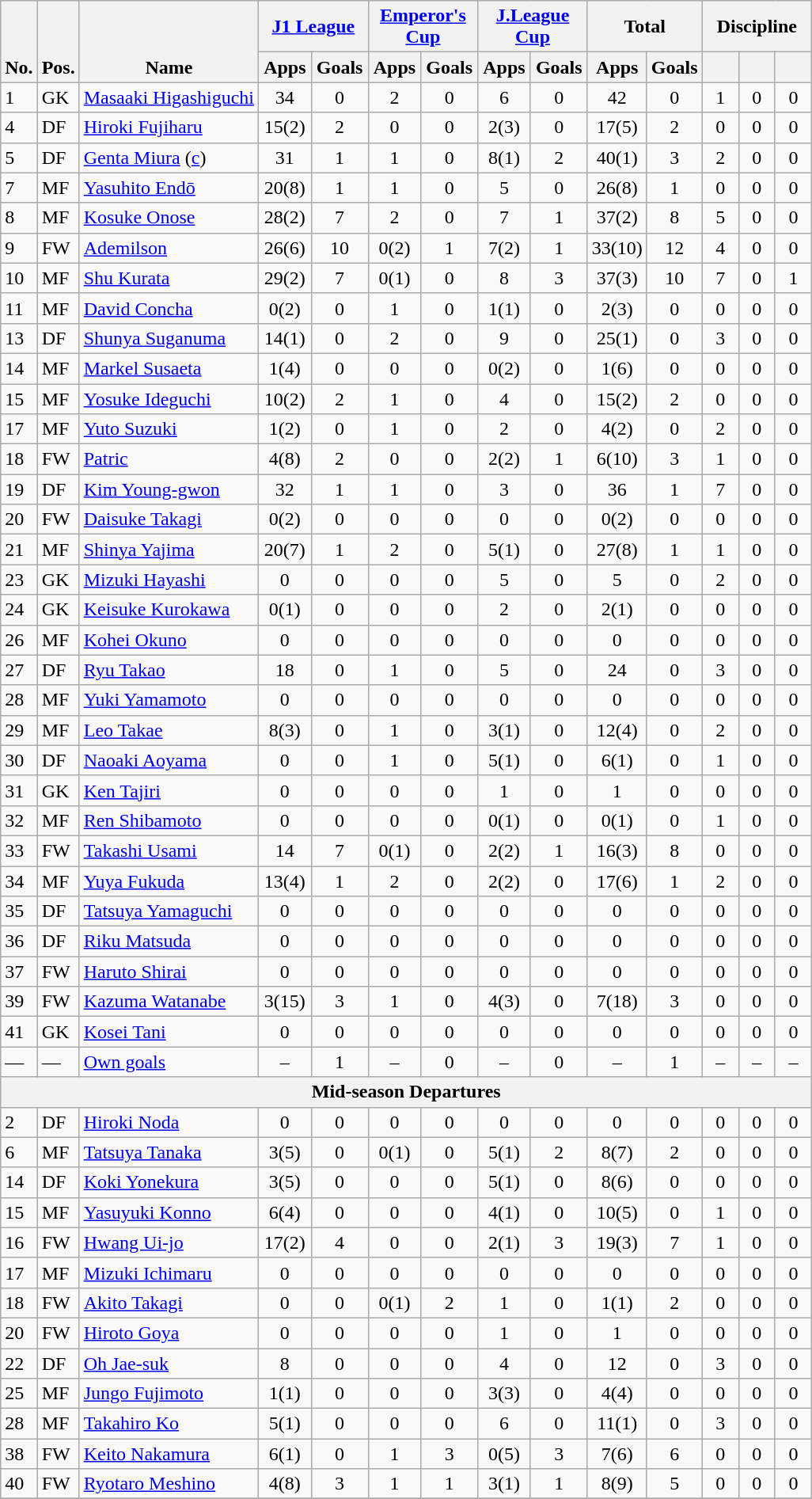<table class="wikitable" style="text-align:center">
<tr>
<th rowspan=2 style="vertical-align:bottom;">No.</th>
<th rowspan=2 style="vertical-align:bottom;">Pos.</th>
<th rowspan=2 style="vertical-align:bottom;">Name</th>
<th colspan=2 style="width:85px;"><a href='#'>J1 League</a></th>
<th colspan=2 style="width:85px;"><a href='#'>Emperor's Cup</a></th>
<th colspan=2 style="width:85px;"><a href='#'>J.League Cup</a></th>
<th colspan=2 style="width:85px;">Total</th>
<th colspan=3 style="width:85px;">Discipline</th>
</tr>
<tr>
<th>Apps</th>
<th>Goals</th>
<th>Apps</th>
<th>Goals</th>
<th>Apps</th>
<th>Goals</th>
<th>Apps</th>
<th>Goals</th>
<th></th>
<th></th>
<th></th>
</tr>
<tr>
<td align="left">1</td>
<td align="left">GK</td>
<td align="left"> <a href='#'>Masaaki Higashiguchi</a></td>
<td>34</td>
<td>0</td>
<td>2</td>
<td>0</td>
<td>6</td>
<td>0</td>
<td>42</td>
<td>0</td>
<td>1</td>
<td>0</td>
<td>0</td>
</tr>
<tr>
<td align="left">4</td>
<td align="left">DF</td>
<td align="left"> <a href='#'>Hiroki Fujiharu</a></td>
<td>15(2)</td>
<td>2</td>
<td>0</td>
<td>0</td>
<td>2(3)</td>
<td>0</td>
<td>17(5)</td>
<td>2</td>
<td>0</td>
<td>0</td>
<td>0</td>
</tr>
<tr>
<td align="left">5</td>
<td align="left">DF</td>
<td align="left"> <a href='#'>Genta Miura</a> (<a href='#'>c</a>)</td>
<td>31</td>
<td>1</td>
<td>1</td>
<td>0</td>
<td>8(1)</td>
<td>2</td>
<td>40(1)</td>
<td>3</td>
<td>2</td>
<td>0</td>
<td>0</td>
</tr>
<tr>
<td align="left">7</td>
<td align="left">MF</td>
<td align="left"> <a href='#'>Yasuhito Endō</a></td>
<td>20(8)</td>
<td>1</td>
<td>1</td>
<td>0</td>
<td>5</td>
<td>0</td>
<td>26(8)</td>
<td>1</td>
<td>0</td>
<td>0</td>
<td>0</td>
</tr>
<tr>
<td align="left">8</td>
<td align="left">MF</td>
<td align="left"> <a href='#'>Kosuke Onose</a></td>
<td>28(2)</td>
<td>7</td>
<td>2</td>
<td>0</td>
<td>7</td>
<td>1</td>
<td>37(2)</td>
<td>8</td>
<td>5</td>
<td>0</td>
<td>0</td>
</tr>
<tr>
<td align="left">9</td>
<td align="left">FW</td>
<td align="left"> <a href='#'>Ademilson</a></td>
<td>26(6)</td>
<td>10</td>
<td>0(2)</td>
<td>1</td>
<td>7(2)</td>
<td>1</td>
<td>33(10)</td>
<td>12</td>
<td>4</td>
<td>0</td>
<td>0</td>
</tr>
<tr ->
<td align="left">10</td>
<td align="left">MF</td>
<td align="left"> <a href='#'>Shu Kurata</a></td>
<td>29(2)</td>
<td>7</td>
<td>0(1)</td>
<td>0</td>
<td>8</td>
<td>3</td>
<td>37(3)</td>
<td>10</td>
<td>7</td>
<td>0</td>
<td>1</td>
</tr>
<tr>
<td align="left">11</td>
<td align="left">MF</td>
<td align="left"> <a href='#'>David Concha</a></td>
<td>0(2)</td>
<td>0</td>
<td>1</td>
<td>0</td>
<td>1(1)</td>
<td>0</td>
<td>2(3)</td>
<td>0</td>
<td>0</td>
<td>0</td>
<td>0</td>
</tr>
<tr>
<td align="left">13</td>
<td align="left">DF</td>
<td align="left"> <a href='#'>Shunya Suganuma</a></td>
<td>14(1)</td>
<td>0</td>
<td>2</td>
<td>0</td>
<td>9</td>
<td>0</td>
<td>25(1)</td>
<td>0</td>
<td>3</td>
<td>0</td>
<td>0</td>
</tr>
<tr>
<td align="left">14</td>
<td align="left">MF</td>
<td align="left"> <a href='#'>Markel Susaeta</a></td>
<td>1(4)</td>
<td>0</td>
<td>0</td>
<td>0</td>
<td>0(2)</td>
<td>0</td>
<td>1(6)</td>
<td>0</td>
<td>0</td>
<td>0</td>
<td>0</td>
</tr>
<tr>
<td align="left">15</td>
<td align="left">MF</td>
<td align="left"> <a href='#'>Yosuke Ideguchi</a></td>
<td>10(2)</td>
<td>2</td>
<td>1</td>
<td>0</td>
<td>4</td>
<td>0</td>
<td>15(2)</td>
<td>2</td>
<td>0</td>
<td>0</td>
<td>0</td>
</tr>
<tr>
<td align="left">17</td>
<td align="left">MF</td>
<td align="left"> <a href='#'>Yuto Suzuki</a></td>
<td>1(2)</td>
<td>0</td>
<td>1</td>
<td>0</td>
<td>2</td>
<td>0</td>
<td>4(2)</td>
<td>0</td>
<td>2</td>
<td>0</td>
<td>0</td>
</tr>
<tr>
<td align="left">18</td>
<td align="left">FW</td>
<td align="left"> <a href='#'>Patric</a></td>
<td>4(8)</td>
<td>2</td>
<td>0</td>
<td>0</td>
<td>2(2)</td>
<td>1</td>
<td>6(10)</td>
<td>3</td>
<td>1</td>
<td>0</td>
<td>0</td>
</tr>
<tr>
<td align="left">19</td>
<td align="left">DF</td>
<td align="left"> <a href='#'>Kim Young-gwon</a></td>
<td>32</td>
<td>1</td>
<td>1</td>
<td>0</td>
<td>3</td>
<td>0</td>
<td>36</td>
<td>1</td>
<td>7</td>
<td>0</td>
<td>0</td>
</tr>
<tr>
<td align="left">20</td>
<td align="left">FW</td>
<td align="left"> <a href='#'>Daisuke Takagi</a></td>
<td>0(2)</td>
<td>0</td>
<td>0</td>
<td>0</td>
<td>0</td>
<td>0</td>
<td>0(2)</td>
<td>0</td>
<td>0</td>
<td>0</td>
<td>0</td>
</tr>
<tr>
<td align="left">21</td>
<td align="left">MF</td>
<td align="left"> <a href='#'>Shinya Yajima</a></td>
<td>20(7)</td>
<td>1</td>
<td>2</td>
<td>0</td>
<td>5(1)</td>
<td>0</td>
<td>27(8)</td>
<td>1</td>
<td>1</td>
<td>0</td>
<td>0</td>
</tr>
<tr>
<td align="left">23</td>
<td align="left">GK</td>
<td align="left"> <a href='#'>Mizuki Hayashi</a></td>
<td>0</td>
<td>0</td>
<td>0</td>
<td>0</td>
<td>5</td>
<td>0</td>
<td>5</td>
<td>0</td>
<td>2</td>
<td>0</td>
<td>0</td>
</tr>
<tr>
<td align="left">24</td>
<td align="left">GK</td>
<td align="left"> <a href='#'>Keisuke Kurokawa</a></td>
<td>0(1)</td>
<td>0</td>
<td>0</td>
<td>0</td>
<td>2</td>
<td>0</td>
<td>2(1)</td>
<td>0</td>
<td>0</td>
<td>0</td>
<td>0</td>
</tr>
<tr>
<td align="left">26</td>
<td align="left">MF</td>
<td align="left"> <a href='#'>Kohei Okuno</a></td>
<td>0</td>
<td>0</td>
<td>0</td>
<td>0</td>
<td>0</td>
<td>0</td>
<td>0</td>
<td>0</td>
<td>0</td>
<td>0</td>
<td>0</td>
</tr>
<tr>
<td align="left">27</td>
<td align="left">DF</td>
<td align="left"> <a href='#'>Ryu Takao</a></td>
<td>18</td>
<td>0</td>
<td>1</td>
<td>0</td>
<td>5</td>
<td>0</td>
<td>24</td>
<td>0</td>
<td>3</td>
<td>0</td>
<td>0</td>
</tr>
<tr>
<td align="left">28</td>
<td align="left">MF</td>
<td align="left"> <a href='#'>Yuki Yamamoto</a></td>
<td>0</td>
<td>0</td>
<td>0</td>
<td>0</td>
<td>0</td>
<td>0</td>
<td>0</td>
<td>0</td>
<td>0</td>
<td>0</td>
<td>0</td>
</tr>
<tr>
<td align="left">29</td>
<td align="left">MF</td>
<td align="left"> <a href='#'>Leo Takae</a></td>
<td>8(3)</td>
<td>0</td>
<td>1</td>
<td>0</td>
<td>3(1)</td>
<td>0</td>
<td>12(4)</td>
<td>0</td>
<td>2</td>
<td>0</td>
<td>0</td>
</tr>
<tr>
<td align="left">30</td>
<td align="left">DF</td>
<td align="left"> <a href='#'>Naoaki Aoyama</a></td>
<td>0</td>
<td>0</td>
<td>1</td>
<td>0</td>
<td>5(1)</td>
<td>0</td>
<td>6(1)</td>
<td>0</td>
<td>1</td>
<td>0</td>
<td>0</td>
</tr>
<tr>
<td align="left">31</td>
<td align="left">GK</td>
<td align="left"> <a href='#'>Ken Tajiri</a></td>
<td>0</td>
<td>0</td>
<td>0</td>
<td>0</td>
<td>1</td>
<td>0</td>
<td>1</td>
<td>0</td>
<td>0</td>
<td>0</td>
<td>0</td>
</tr>
<tr>
<td align="left">32</td>
<td align="left">MF</td>
<td align="left"> <a href='#'>Ren Shibamoto</a></td>
<td>0</td>
<td>0</td>
<td>0</td>
<td>0</td>
<td>0(1)</td>
<td>0</td>
<td>0(1)</td>
<td>0</td>
<td>1</td>
<td>0</td>
<td>0</td>
</tr>
<tr>
<td align="left">33</td>
<td align="left">FW</td>
<td align="left"> <a href='#'>Takashi Usami</a></td>
<td>14</td>
<td>7</td>
<td>0(1)</td>
<td>0</td>
<td>2(2)</td>
<td>1</td>
<td>16(3)</td>
<td>8</td>
<td>0</td>
<td>0</td>
<td>0</td>
</tr>
<tr>
<td align="left">34</td>
<td align="left">MF</td>
<td align="left"> <a href='#'>Yuya Fukuda</a></td>
<td>13(4)</td>
<td>1</td>
<td>2</td>
<td>0</td>
<td>2(2)</td>
<td>0</td>
<td>17(6)</td>
<td>1</td>
<td>2</td>
<td>0</td>
<td>0</td>
</tr>
<tr>
<td align="left">35</td>
<td align="left">DF</td>
<td align="left"> <a href='#'>Tatsuya Yamaguchi</a></td>
<td>0</td>
<td>0</td>
<td>0</td>
<td>0</td>
<td>0</td>
<td>0</td>
<td>0</td>
<td>0</td>
<td>0</td>
<td>0</td>
<td>0</td>
</tr>
<tr>
<td align="left">36</td>
<td align="left">DF</td>
<td align="left"> <a href='#'>Riku Matsuda</a></td>
<td>0</td>
<td>0</td>
<td>0</td>
<td>0</td>
<td>0</td>
<td>0</td>
<td>0</td>
<td>0</td>
<td>0</td>
<td>0</td>
<td>0</td>
</tr>
<tr>
<td align="left">37</td>
<td align="left">FW</td>
<td align="left"> <a href='#'>Haruto Shirai</a></td>
<td>0</td>
<td>0</td>
<td>0</td>
<td>0</td>
<td>0</td>
<td>0</td>
<td>0</td>
<td>0</td>
<td>0</td>
<td>0</td>
<td>0</td>
</tr>
<tr>
<td align="left">39</td>
<td align="left">FW</td>
<td align="left"> <a href='#'>Kazuma Watanabe</a></td>
<td>3(15)</td>
<td>3</td>
<td>1</td>
<td>0</td>
<td>4(3)</td>
<td>0</td>
<td>7(18)</td>
<td>3</td>
<td>0</td>
<td>0</td>
<td>0</td>
</tr>
<tr>
<td align="left">41</td>
<td align="left">GK</td>
<td align="left"> <a href='#'>Kosei Tani</a></td>
<td>0</td>
<td>0</td>
<td>0</td>
<td>0</td>
<td>0</td>
<td>0</td>
<td>0</td>
<td>0</td>
<td>0</td>
<td>0</td>
<td>0</td>
</tr>
<tr>
<td align="left">—</td>
<td align="left">—</td>
<td align="left"><a href='#'>Own goals</a></td>
<td>–</td>
<td>1</td>
<td>–</td>
<td>0</td>
<td>–</td>
<td>0</td>
<td>–</td>
<td>1</td>
<td>–</td>
<td>–</td>
<td>–</td>
</tr>
<tr>
<th colspan="14"><strong>Mid-season Departures</strong></th>
</tr>
<tr>
<td align="left">2</td>
<td align="left">DF</td>
<td align="left"> <a href='#'>Hiroki Noda</a></td>
<td>0</td>
<td>0</td>
<td>0</td>
<td>0</td>
<td>0</td>
<td>0</td>
<td>0</td>
<td>0</td>
<td>0</td>
<td>0</td>
<td>0</td>
</tr>
<tr>
<td align="left">6</td>
<td align="left">MF</td>
<td align="left"> <a href='#'>Tatsuya Tanaka</a></td>
<td>3(5)</td>
<td>0</td>
<td>0(1)</td>
<td>0</td>
<td>5(1)</td>
<td>2</td>
<td>8(7)</td>
<td>2</td>
<td>0</td>
<td>0</td>
<td>0</td>
</tr>
<tr>
<td align="left">14</td>
<td align="left">DF</td>
<td align="left"> <a href='#'>Koki Yonekura</a></td>
<td>3(5)</td>
<td>0</td>
<td>0</td>
<td>0</td>
<td>5(1)</td>
<td>0</td>
<td>8(6)</td>
<td>0</td>
<td>0</td>
<td>0</td>
<td>0</td>
</tr>
<tr>
<td align="left">15</td>
<td align="left">MF</td>
<td align="left"> <a href='#'>Yasuyuki Konno</a></td>
<td>6(4)</td>
<td>0</td>
<td>0</td>
<td>0</td>
<td>4(1)</td>
<td>0</td>
<td>10(5)</td>
<td>0</td>
<td>1</td>
<td>0</td>
<td>0</td>
</tr>
<tr>
<td align="left">16</td>
<td align="left">FW</td>
<td align="left"> <a href='#'>Hwang Ui-jo</a></td>
<td>17(2)</td>
<td>4</td>
<td>0</td>
<td>0</td>
<td>2(1)</td>
<td>3</td>
<td>19(3)</td>
<td>7</td>
<td>1</td>
<td>0</td>
<td>0</td>
</tr>
<tr>
<td align="left">17</td>
<td align="left">MF</td>
<td align="left"> <a href='#'>Mizuki Ichimaru</a></td>
<td>0</td>
<td>0</td>
<td>0</td>
<td>0</td>
<td>0</td>
<td>0</td>
<td>0</td>
<td>0</td>
<td>0</td>
<td>0</td>
<td>0</td>
</tr>
<tr>
<td align="left">18</td>
<td align="left">FW</td>
<td align="left"> <a href='#'>Akito Takagi</a></td>
<td>0</td>
<td>0</td>
<td>0(1)</td>
<td>2</td>
<td>1</td>
<td>0</td>
<td>1(1)</td>
<td>2</td>
<td>0</td>
<td>0</td>
<td>0</td>
</tr>
<tr>
<td align="left">20</td>
<td align="left">FW</td>
<td align="left"> <a href='#'>Hiroto Goya</a></td>
<td>0</td>
<td>0</td>
<td>0</td>
<td>0</td>
<td>1</td>
<td>0</td>
<td>1</td>
<td>0</td>
<td>0</td>
<td>0</td>
<td>0</td>
</tr>
<tr>
<td align="left">22</td>
<td align="left">DF</td>
<td align="left"> <a href='#'>Oh Jae-suk</a></td>
<td>8</td>
<td>0</td>
<td>0</td>
<td>0</td>
<td>4</td>
<td>0</td>
<td>12</td>
<td>0</td>
<td>3</td>
<td>0</td>
<td>0</td>
</tr>
<tr>
<td align="left">25</td>
<td align="left">MF</td>
<td align="left"> <a href='#'>Jungo Fujimoto</a></td>
<td>1(1)</td>
<td>0</td>
<td>0</td>
<td>0</td>
<td>3(3)</td>
<td>0</td>
<td>4(4)</td>
<td>0</td>
<td>0</td>
<td>0</td>
<td>0</td>
</tr>
<tr>
<td align="left">28</td>
<td align="left">MF</td>
<td align="left"> <a href='#'>Takahiro Ko</a></td>
<td>5(1)</td>
<td>0</td>
<td>0</td>
<td>0</td>
<td>6</td>
<td>0</td>
<td>11(1)</td>
<td>0</td>
<td>3</td>
<td>0</td>
<td>0</td>
</tr>
<tr>
<td align="left">38</td>
<td align="left">FW</td>
<td align="left"> <a href='#'>Keito Nakamura</a></td>
<td>6(1)</td>
<td>0</td>
<td>1</td>
<td>3</td>
<td>0(5)</td>
<td>3</td>
<td>7(6)</td>
<td>6</td>
<td>0</td>
<td>0</td>
<td>0</td>
</tr>
<tr>
<td align="left">40</td>
<td align="left">FW</td>
<td align="left"> <a href='#'>Ryotaro Meshino</a></td>
<td>4(8)</td>
<td>3</td>
<td>1</td>
<td>1</td>
<td>3(1)</td>
<td>1</td>
<td>8(9)</td>
<td>5</td>
<td>0</td>
<td>0</td>
<td>0</td>
</tr>
<tr>
</tr>
</table>
